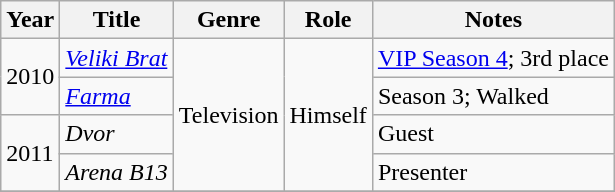<table class="wikitable sortable plainrowheaders">
<tr>
<th>Year</th>
<th>Title</th>
<th>Genre</th>
<th>Role</th>
<th>Notes</th>
</tr>
<tr>
<td rowspan="2">2010</td>
<td><em><a href='#'>Veliki Brat</a></em></td>
<td rowspan="4">Television</td>
<td rowspan="4">Himself</td>
<td><a href='#'>VIP Season 4</a>; 3rd place</td>
</tr>
<tr>
<td><em><a href='#'>Farma</a></em></td>
<td>Season 3; Walked</td>
</tr>
<tr>
<td rowspan="2">2011</td>
<td><em>Dvor</em></td>
<td>Guest</td>
</tr>
<tr>
<td><em>Arena B13</em></td>
<td>Presenter</td>
</tr>
<tr>
</tr>
</table>
